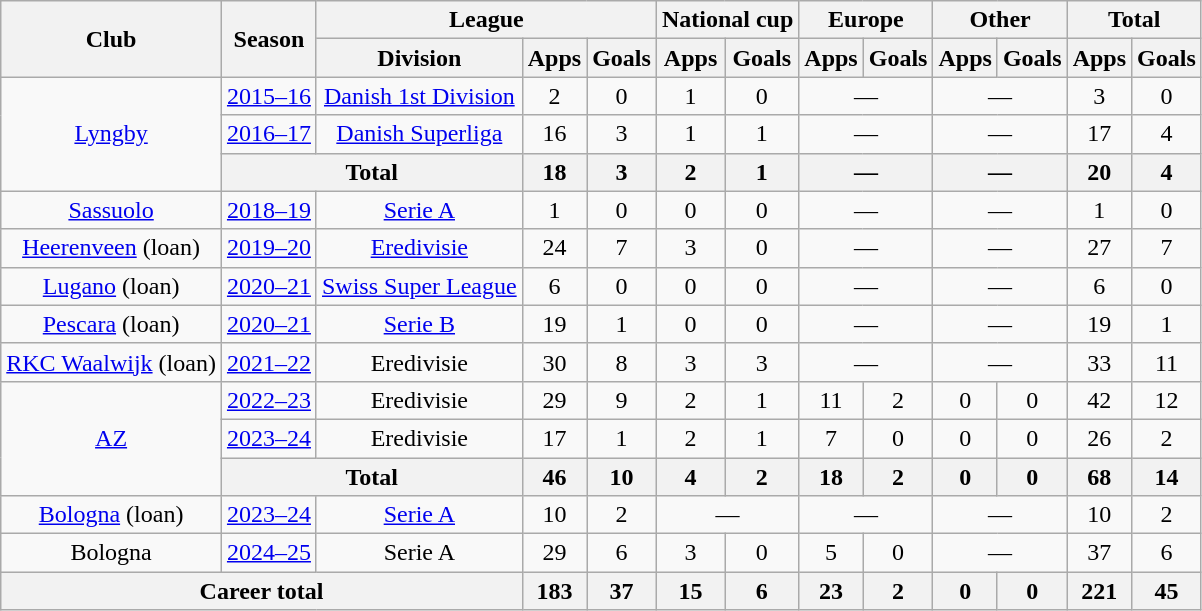<table class="wikitable" style="text-align:center">
<tr>
<th rowspan="2">Club</th>
<th rowspan="2">Season</th>
<th colspan="3">League</th>
<th colspan="2">National cup</th>
<th colspan="2">Europe</th>
<th colspan="2">Other</th>
<th colspan="2">Total</th>
</tr>
<tr>
<th>Division</th>
<th>Apps</th>
<th>Goals</th>
<th>Apps</th>
<th>Goals</th>
<th>Apps</th>
<th>Goals</th>
<th>Apps</th>
<th>Goals</th>
<th>Apps</th>
<th>Goals</th>
</tr>
<tr>
<td rowspan="3"><a href='#'>Lyngby</a></td>
<td><a href='#'>2015–16</a></td>
<td><a href='#'>Danish 1st Division</a></td>
<td>2</td>
<td>0</td>
<td>1</td>
<td>0</td>
<td colspan="2">—</td>
<td colspan="2">—</td>
<td>3</td>
<td>0</td>
</tr>
<tr>
<td><a href='#'>2016–17</a></td>
<td><a href='#'>Danish Superliga</a></td>
<td>16</td>
<td>3</td>
<td>1</td>
<td>1</td>
<td colspan="2">—</td>
<td colspan="2">—</td>
<td>17</td>
<td>4</td>
</tr>
<tr>
<th colspan="2">Total</th>
<th>18</th>
<th>3</th>
<th>2</th>
<th>1</th>
<th colspan="2">—</th>
<th colspan="2">—</th>
<th>20</th>
<th>4</th>
</tr>
<tr>
<td><a href='#'>Sassuolo</a></td>
<td><a href='#'>2018–19</a></td>
<td><a href='#'>Serie A</a></td>
<td>1</td>
<td>0</td>
<td>0</td>
<td>0</td>
<td colspan="2">—</td>
<td colspan="2">—</td>
<td>1</td>
<td>0</td>
</tr>
<tr>
<td><a href='#'>Heerenveen</a> (loan)</td>
<td><a href='#'>2019–20</a></td>
<td><a href='#'>Eredivisie</a></td>
<td>24</td>
<td>7</td>
<td>3</td>
<td>0</td>
<td colspan="2">—</td>
<td colspan="2">—</td>
<td>27</td>
<td>7</td>
</tr>
<tr>
<td><a href='#'>Lugano</a> (loan)</td>
<td><a href='#'>2020–21</a></td>
<td><a href='#'>Swiss Super League</a></td>
<td>6</td>
<td>0</td>
<td>0</td>
<td>0</td>
<td colspan="2">—</td>
<td colspan="2">—</td>
<td>6</td>
<td>0</td>
</tr>
<tr>
<td><a href='#'>Pescara</a> (loan)</td>
<td><a href='#'>2020–21</a></td>
<td><a href='#'>Serie B</a></td>
<td>19</td>
<td>1</td>
<td>0</td>
<td>0</td>
<td colspan="2">—</td>
<td colspan="2">—</td>
<td>19</td>
<td>1</td>
</tr>
<tr>
<td><a href='#'>RKC Waalwijk</a> (loan)</td>
<td><a href='#'>2021–22</a></td>
<td>Eredivisie</td>
<td>30</td>
<td>8</td>
<td>3</td>
<td>3</td>
<td colspan="2">—</td>
<td colspan="2">—</td>
<td>33</td>
<td>11</td>
</tr>
<tr>
<td rowspan="3"><a href='#'>AZ</a></td>
<td><a href='#'>2022–23</a></td>
<td>Eredivisie</td>
<td>29</td>
<td>9</td>
<td>2</td>
<td>1</td>
<td>11</td>
<td>2</td>
<td>0</td>
<td>0</td>
<td>42</td>
<td>12</td>
</tr>
<tr>
<td><a href='#'>2023–24</a></td>
<td>Eredivisie</td>
<td>17</td>
<td>1</td>
<td>2</td>
<td>1</td>
<td>7</td>
<td>0</td>
<td>0</td>
<td>0</td>
<td>26</td>
<td>2</td>
</tr>
<tr>
<th colspan="2">Total</th>
<th>46</th>
<th>10</th>
<th>4</th>
<th>2</th>
<th>18</th>
<th>2</th>
<th>0</th>
<th>0</th>
<th>68</th>
<th>14</th>
</tr>
<tr>
<td><a href='#'>Bologna</a> (loan)</td>
<td><a href='#'>2023–24</a></td>
<td><a href='#'>Serie A</a></td>
<td>10</td>
<td>2</td>
<td colspan="2">—</td>
<td colspan="2">—</td>
<td colspan="2">—</td>
<td>10</td>
<td>2</td>
</tr>
<tr>
<td>Bologna</td>
<td><a href='#'>2024–25</a></td>
<td>Serie A</td>
<td>29</td>
<td>6</td>
<td>3</td>
<td>0</td>
<td>5</td>
<td>0</td>
<td colspan="2">—</td>
<td>37</td>
<td>6</td>
</tr>
<tr>
<th colspan="3">Career total</th>
<th>183</th>
<th>37</th>
<th>15</th>
<th>6</th>
<th>23</th>
<th>2</th>
<th>0</th>
<th>0</th>
<th>221</th>
<th>45</th>
</tr>
</table>
